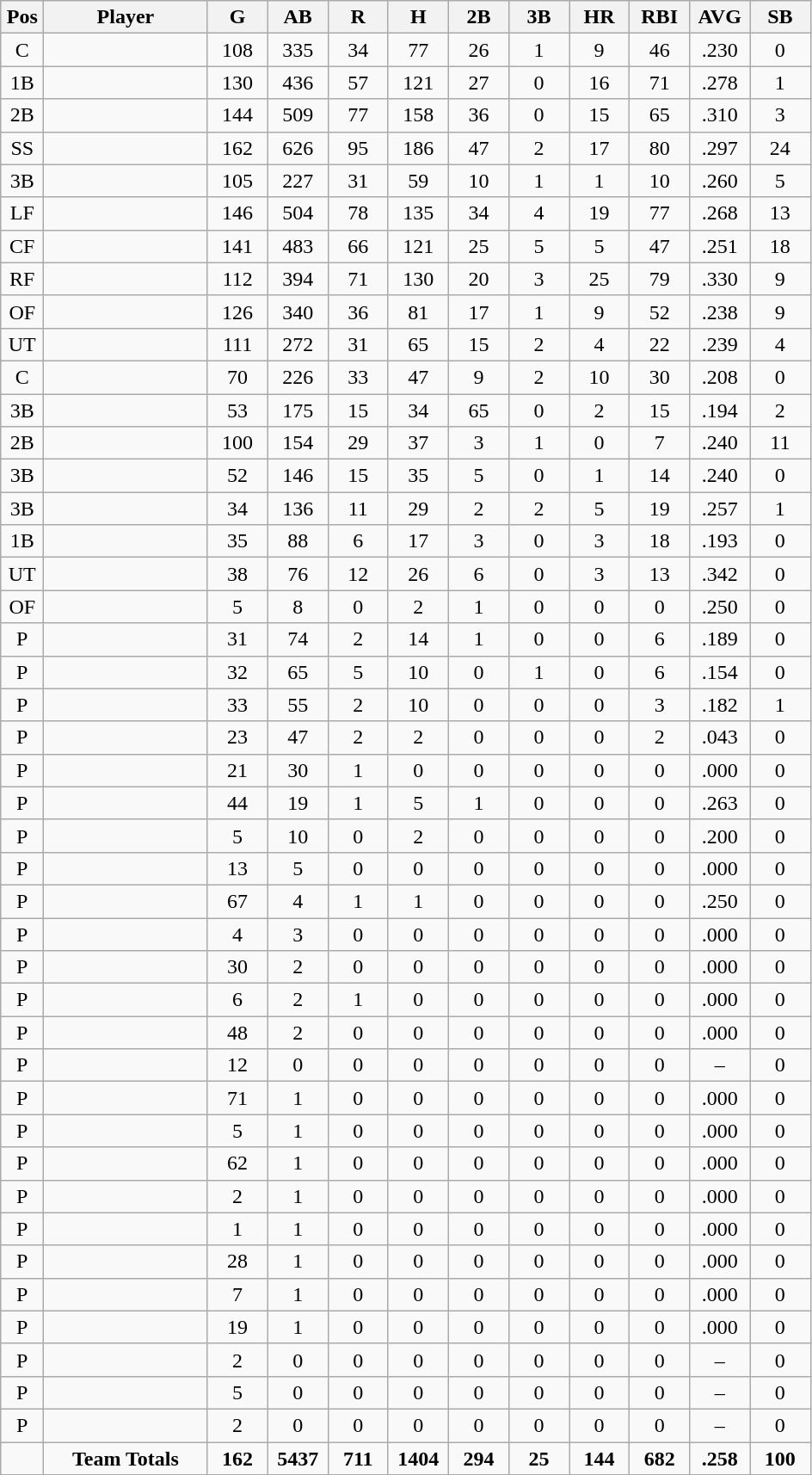<table class="wikitable sortable">
<tr>
<th bgcolor="#DDDDFF" width="5%">Pos</th>
<th bgcolor="#DDDDFF" width="19%">Player</th>
<th bgcolor="#DDDDFF" width="7%">G</th>
<th bgcolor="#DDDDFF" width="7%">AB</th>
<th bgcolor="#DDDDFF" width="7%">R</th>
<th bgcolor="#DDDDFF" width="7%">H</th>
<th bgcolor="#DDDDFF" width="7%">2B</th>
<th bgcolor="#DDDDFF" width="7%">3B</th>
<th bgcolor="#DDDDFF" width="7%">HR</th>
<th bgcolor="#DDDDFF" width="7%">RBI</th>
<th bgcolor="#DDDDFF" width="7%">AVG</th>
<th bgcolor="#DDDDFF" width="7%">SB</th>
</tr>
<tr align="center">
<td>C</td>
<td></td>
<td>108</td>
<td>335</td>
<td>34</td>
<td>77</td>
<td>26</td>
<td>1</td>
<td>9</td>
<td>46</td>
<td>.230</td>
<td>0</td>
</tr>
<tr align="center">
<td>1B</td>
<td></td>
<td>130</td>
<td>436</td>
<td>57</td>
<td>121</td>
<td>27</td>
<td>0</td>
<td>16</td>
<td>71</td>
<td>.278</td>
<td>1</td>
</tr>
<tr align="center">
<td>2B</td>
<td></td>
<td>144</td>
<td>509</td>
<td>77</td>
<td>158</td>
<td>36</td>
<td>0</td>
<td>15</td>
<td>65</td>
<td>.310</td>
<td>3</td>
</tr>
<tr align="center">
<td>SS</td>
<td></td>
<td>162</td>
<td>626</td>
<td>95</td>
<td>186</td>
<td>47</td>
<td>2</td>
<td>17</td>
<td>80</td>
<td>.297</td>
<td>24</td>
</tr>
<tr align="center">
<td>3B</td>
<td></td>
<td>105</td>
<td>227</td>
<td>31</td>
<td>59</td>
<td>10</td>
<td>1</td>
<td>1</td>
<td>10</td>
<td>.260</td>
<td>5</td>
</tr>
<tr align="center">
<td>LF</td>
<td></td>
<td>146</td>
<td>504</td>
<td>78</td>
<td>135</td>
<td>34</td>
<td>4</td>
<td>19</td>
<td>77</td>
<td>.268</td>
<td>13</td>
</tr>
<tr align="center">
<td>CF</td>
<td></td>
<td>141</td>
<td>483</td>
<td>66</td>
<td>121</td>
<td>25</td>
<td>5</td>
<td>5</td>
<td>47</td>
<td>.251</td>
<td>18</td>
</tr>
<tr align="center">
<td>RF</td>
<td></td>
<td>112</td>
<td>394</td>
<td>71</td>
<td>130</td>
<td>20</td>
<td>3</td>
<td>25</td>
<td>79</td>
<td>.330</td>
<td>9</td>
</tr>
<tr align="center">
<td>OF</td>
<td></td>
<td>126</td>
<td>340</td>
<td>36</td>
<td>81</td>
<td>17</td>
<td>1</td>
<td>9</td>
<td>52</td>
<td>.238</td>
<td>9</td>
</tr>
<tr align="center">
<td>UT</td>
<td></td>
<td>111</td>
<td>272</td>
<td>31</td>
<td>65</td>
<td>15</td>
<td>2</td>
<td>4</td>
<td>22</td>
<td>.239</td>
<td>4</td>
</tr>
<tr align="center">
<td>C</td>
<td></td>
<td>70</td>
<td>226</td>
<td>33</td>
<td>47</td>
<td>9</td>
<td>2</td>
<td>10</td>
<td>30</td>
<td>.208</td>
<td>0</td>
</tr>
<tr align="center">
<td>3B</td>
<td></td>
<td>53</td>
<td>175</td>
<td>15</td>
<td>34</td>
<td>65</td>
<td>0</td>
<td>2</td>
<td>15</td>
<td>.194</td>
<td>2</td>
</tr>
<tr align="center">
<td>2B</td>
<td></td>
<td>100</td>
<td>154</td>
<td>29</td>
<td>37</td>
<td>3</td>
<td>1</td>
<td>0</td>
<td>7</td>
<td>.240</td>
<td>11</td>
</tr>
<tr align="center">
<td>3B</td>
<td></td>
<td>52</td>
<td>146</td>
<td>15</td>
<td>35</td>
<td>5</td>
<td>0</td>
<td>1</td>
<td>14</td>
<td>.240</td>
<td>0</td>
</tr>
<tr align="center">
<td>3B</td>
<td></td>
<td>34</td>
<td>136</td>
<td>11</td>
<td>29</td>
<td>2</td>
<td>2</td>
<td>5</td>
<td>19</td>
<td>.257</td>
<td>1</td>
</tr>
<tr align="center">
<td>1B</td>
<td></td>
<td>35</td>
<td>88</td>
<td>6</td>
<td>17</td>
<td>3</td>
<td>0</td>
<td>3</td>
<td>18</td>
<td>.193</td>
<td>0</td>
</tr>
<tr align="center">
<td>UT</td>
<td></td>
<td>38</td>
<td>76</td>
<td>12</td>
<td>26</td>
<td>6</td>
<td>0</td>
<td>3</td>
<td>13</td>
<td>.342</td>
<td>0</td>
</tr>
<tr align="center">
<td>OF</td>
<td></td>
<td>5</td>
<td>8</td>
<td>0</td>
<td>2</td>
<td>1</td>
<td>0</td>
<td>0</td>
<td>0</td>
<td>.250</td>
<td>0</td>
</tr>
<tr align="center">
<td>P</td>
<td></td>
<td>31</td>
<td>74</td>
<td>2</td>
<td>14</td>
<td>1</td>
<td>0</td>
<td>0</td>
<td>6</td>
<td>.189</td>
<td>0</td>
</tr>
<tr align="center">
<td>P</td>
<td></td>
<td>32</td>
<td>65</td>
<td>5</td>
<td>10</td>
<td>0</td>
<td>1</td>
<td>0</td>
<td>6</td>
<td>.154</td>
<td>0</td>
</tr>
<tr align="center">
<td>P</td>
<td></td>
<td>33</td>
<td>55</td>
<td>2</td>
<td>10</td>
<td>0</td>
<td>0</td>
<td>0</td>
<td>3</td>
<td>.182</td>
<td>1</td>
</tr>
<tr align="center">
<td>P</td>
<td></td>
<td>23</td>
<td>47</td>
<td>2</td>
<td>2</td>
<td>0</td>
<td>0</td>
<td>0</td>
<td>2</td>
<td>.043</td>
<td>0</td>
</tr>
<tr align="center">
<td>P</td>
<td></td>
<td>21</td>
<td>30</td>
<td>1</td>
<td>0</td>
<td>0</td>
<td>0</td>
<td>0</td>
<td>0</td>
<td>.000</td>
<td>0</td>
</tr>
<tr align="center">
<td>P</td>
<td></td>
<td>44</td>
<td>19</td>
<td>1</td>
<td>5</td>
<td>1</td>
<td>0</td>
<td>0</td>
<td>0</td>
<td>.263</td>
<td>0</td>
</tr>
<tr align="center">
<td>P</td>
<td></td>
<td>5</td>
<td>10</td>
<td>0</td>
<td>2</td>
<td>0</td>
<td>0</td>
<td>0</td>
<td>0</td>
<td>.200</td>
<td>0</td>
</tr>
<tr align="center">
<td>P</td>
<td></td>
<td>13</td>
<td>5</td>
<td>0</td>
<td>0</td>
<td>0</td>
<td>0</td>
<td>0</td>
<td>0</td>
<td>.000</td>
<td>0</td>
</tr>
<tr align="center">
<td>P</td>
<td></td>
<td>67</td>
<td>4</td>
<td>1</td>
<td>1</td>
<td>0</td>
<td>0</td>
<td>0</td>
<td>0</td>
<td>.250</td>
<td>0</td>
</tr>
<tr align="center">
<td>P</td>
<td></td>
<td>4</td>
<td>3</td>
<td>0</td>
<td>0</td>
<td>0</td>
<td>0</td>
<td>0</td>
<td>0</td>
<td>.000</td>
<td>0</td>
</tr>
<tr align="center">
<td>P</td>
<td></td>
<td>30</td>
<td>2</td>
<td>0</td>
<td>0</td>
<td>0</td>
<td>0</td>
<td>0</td>
<td>0</td>
<td>.000</td>
<td>0</td>
</tr>
<tr align="center">
<td>P</td>
<td></td>
<td>6</td>
<td>2</td>
<td>1</td>
<td>0</td>
<td>0</td>
<td>0</td>
<td>0</td>
<td>0</td>
<td>.000</td>
<td>0</td>
</tr>
<tr align="center">
<td>P</td>
<td></td>
<td>48</td>
<td>2</td>
<td>0</td>
<td>0</td>
<td>0</td>
<td>0</td>
<td>0</td>
<td>0</td>
<td>.000</td>
<td>0</td>
</tr>
<tr align="center">
<td>P</td>
<td></td>
<td>12</td>
<td>0</td>
<td>0</td>
<td>0</td>
<td>0</td>
<td>0</td>
<td>0</td>
<td>0</td>
<td>–</td>
<td>0</td>
</tr>
<tr align="center">
<td>P</td>
<td></td>
<td>71</td>
<td>1</td>
<td>0</td>
<td>0</td>
<td>0</td>
<td>0</td>
<td>0</td>
<td>0</td>
<td>.000</td>
<td>0</td>
</tr>
<tr align="center">
<td>P</td>
<td></td>
<td>5</td>
<td>1</td>
<td>0</td>
<td>0</td>
<td>0</td>
<td>0</td>
<td>0</td>
<td>0</td>
<td>.000</td>
<td>0</td>
</tr>
<tr align="center">
<td>P</td>
<td></td>
<td>62</td>
<td>1</td>
<td>0</td>
<td>0</td>
<td>0</td>
<td>0</td>
<td>0</td>
<td>0</td>
<td>.000</td>
<td>0</td>
</tr>
<tr align="center">
<td>P</td>
<td></td>
<td>2</td>
<td>1</td>
<td>0</td>
<td>0</td>
<td>0</td>
<td>0</td>
<td>0</td>
<td>0</td>
<td>.000</td>
<td>0</td>
</tr>
<tr align="center">
<td>P</td>
<td></td>
<td>1</td>
<td>1</td>
<td>0</td>
<td>0</td>
<td>0</td>
<td>0</td>
<td>0</td>
<td>0</td>
<td>.000</td>
<td>0</td>
</tr>
<tr align="center">
<td>P</td>
<td></td>
<td>28</td>
<td>1</td>
<td>0</td>
<td>0</td>
<td>0</td>
<td>0</td>
<td>0</td>
<td>0</td>
<td>.000</td>
<td>0</td>
</tr>
<tr align="center">
<td>P</td>
<td></td>
<td>7</td>
<td>1</td>
<td>0</td>
<td>0</td>
<td>0</td>
<td>0</td>
<td>0</td>
<td>0</td>
<td>.000</td>
<td>0</td>
</tr>
<tr align="center">
<td>P</td>
<td></td>
<td>19</td>
<td>1</td>
<td>0</td>
<td>0</td>
<td>0</td>
<td>0</td>
<td>0</td>
<td>0</td>
<td>.000</td>
<td>0</td>
</tr>
<tr align="center">
<td>P</td>
<td></td>
<td>2</td>
<td>0</td>
<td>0</td>
<td>0</td>
<td>0</td>
<td>0</td>
<td>0</td>
<td>0</td>
<td>–</td>
<td>0</td>
</tr>
<tr align="center">
<td>P</td>
<td></td>
<td>5</td>
<td>0</td>
<td>0</td>
<td>0</td>
<td>0</td>
<td>0</td>
<td>0</td>
<td>0</td>
<td>–</td>
<td>0</td>
</tr>
<tr align="center">
<td>P</td>
<td></td>
<td>2</td>
<td>0</td>
<td>0</td>
<td>0</td>
<td>0</td>
<td>0</td>
<td>0</td>
<td>0</td>
<td>–</td>
<td>0</td>
</tr>
<tr align="center" class="unsortable">
<td></td>
<td><strong>Team Totals</strong></td>
<td><strong>162</strong></td>
<td><strong>5437</strong></td>
<td><strong>711</strong></td>
<td><strong>1404</strong></td>
<td><strong>294</strong></td>
<td><strong>25</strong></td>
<td><strong>144</strong></td>
<td><strong>682</strong></td>
<td><strong>.258</strong></td>
<td><strong>100</strong></td>
</tr>
</table>
